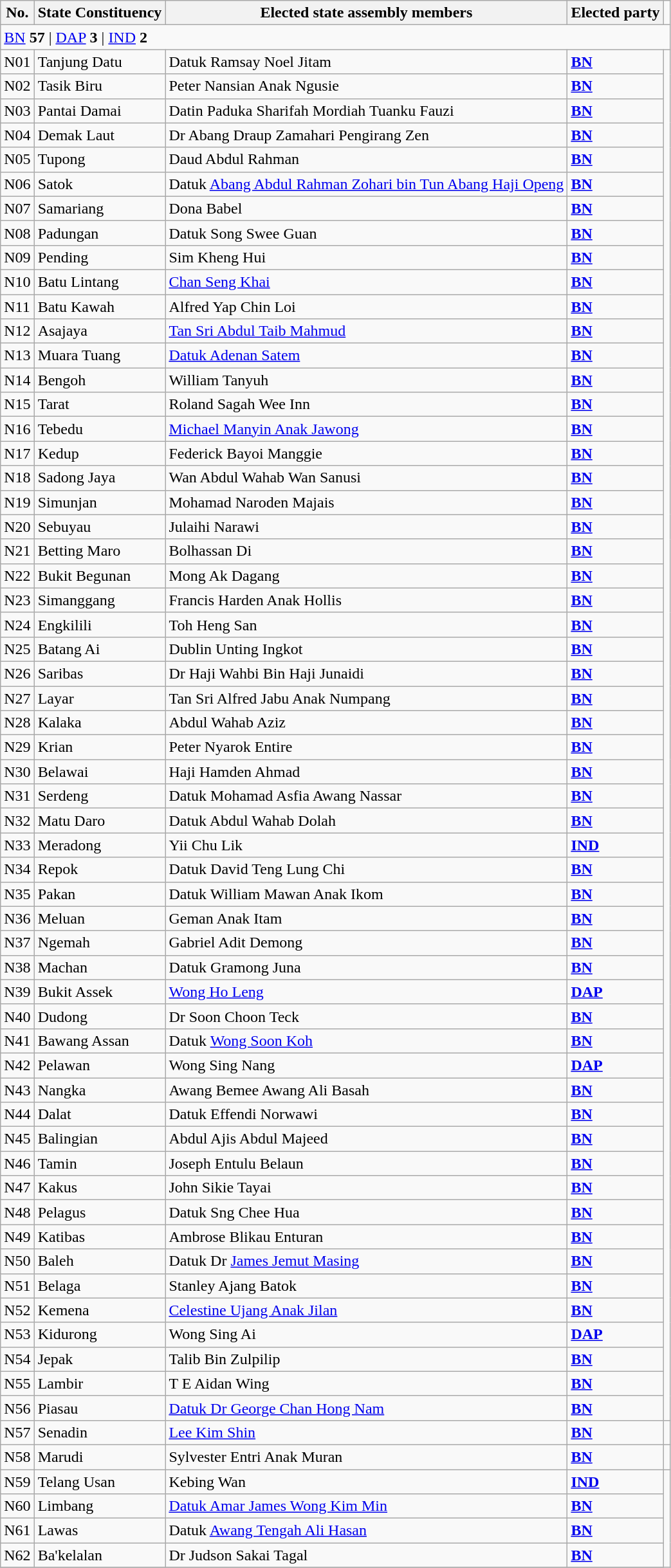<table class="wikitable">
<tr>
<th>No.</th>
<th>State Constituency</th>
<th>Elected state assembly members</th>
<th>Elected party</th>
</tr>
<tr>
<td colspan = "8"><a href='#'>BN</a> <strong>57</strong> | <a href='#'>DAP</a> <strong>3</strong> | <a href='#'>IND</a> <strong>2</strong></td>
</tr>
<tr>
<td>N01</td>
<td>Tanjung Datu</td>
<td>Datuk Ramsay Noel Jitam</td>
<td><strong><a href='#'>BN</a></strong></td>
</tr>
<tr>
<td>N02</td>
<td>Tasik Biru</td>
<td>Peter Nansian Anak Ngusie</td>
<td><strong><a href='#'>BN</a></strong></td>
</tr>
<tr>
<td>N03</td>
<td>Pantai Damai</td>
<td>Datin Paduka Sharifah Mordiah Tuanku Fauzi </td>
<td><strong><a href='#'>BN</a></strong></td>
</tr>
<tr>
<td>N04</td>
<td>Demak Laut</td>
<td>Dr Abang Draup Zamahari Pengirang Zen</td>
<td><strong><a href='#'>BN</a></strong></td>
</tr>
<tr>
<td>N05</td>
<td>Tupong</td>
<td>Daud Abdul Rahman</td>
<td><strong><a href='#'>BN</a></strong></td>
</tr>
<tr>
<td>N06</td>
<td>Satok</td>
<td>Datuk <a href='#'>Abang Abdul Rahman Zohari bin Tun Abang Haji Openg</a></td>
<td><strong><a href='#'>BN</a></strong></td>
</tr>
<tr>
<td>N07</td>
<td>Samariang</td>
<td>Dona Babel</td>
<td><strong><a href='#'>BN</a></strong></td>
</tr>
<tr>
<td>N08</td>
<td>Padungan</td>
<td>Datuk Song Swee Guan</td>
<td><strong><a href='#'>BN</a></strong></td>
</tr>
<tr>
<td>N09</td>
<td>Pending</td>
<td>Sim Kheng Hui</td>
<td><strong><a href='#'>BN</a></strong></td>
</tr>
<tr>
<td>N10</td>
<td>Batu Lintang</td>
<td><a href='#'>Chan Seng Khai</a></td>
<td><strong><a href='#'>BN</a></strong></td>
</tr>
<tr>
<td>N11</td>
<td>Batu Kawah</td>
<td>Alfred Yap Chin Loi</td>
<td><strong><a href='#'>BN</a></strong></td>
</tr>
<tr>
<td>N12</td>
<td>Asajaya</td>
<td><a href='#'>Tan Sri Abdul Taib Mahmud</a></td>
<td><strong><a href='#'>BN</a></strong></td>
</tr>
<tr>
<td>N13</td>
<td>Muara Tuang</td>
<td><a href='#'>Datuk Adenan Satem</a></td>
<td><strong><a href='#'>BN</a></strong></td>
</tr>
<tr>
<td>N14</td>
<td>Bengoh</td>
<td>William Tanyuh</td>
<td><strong><a href='#'>BN</a></strong></td>
</tr>
<tr>
<td>N15</td>
<td>Tarat</td>
<td>Roland Sagah Wee Inn</td>
<td><strong><a href='#'>BN</a></strong></td>
</tr>
<tr>
<td>N16</td>
<td>Tebedu</td>
<td><a href='#'>Michael Manyin Anak Jawong</a></td>
<td><strong><a href='#'>BN</a></strong></td>
</tr>
<tr>
<td>N17</td>
<td>Kedup</td>
<td>Federick Bayoi Manggie</td>
<td><strong><a href='#'>BN</a></strong></td>
</tr>
<tr>
<td>N18</td>
<td>Sadong Jaya</td>
<td>Wan Abdul Wahab Wan Sanusi</td>
<td><strong><a href='#'>BN</a></strong></td>
</tr>
<tr>
<td>N19</td>
<td>Simunjan</td>
<td>Mohamad Naroden Majais</td>
<td><strong><a href='#'>BN</a></strong></td>
</tr>
<tr>
<td>N20</td>
<td>Sebuyau</td>
<td>Julaihi Narawi</td>
<td><strong><a href='#'>BN</a></strong></td>
</tr>
<tr>
<td>N21</td>
<td>Betting Maro</td>
<td>Bolhassan Di</td>
<td><strong><a href='#'>BN</a></strong></td>
</tr>
<tr>
<td>N22</td>
<td>Bukit Begunan</td>
<td>Mong Ak Dagang</td>
<td><strong><a href='#'>BN</a></strong></td>
</tr>
<tr>
<td>N23</td>
<td>Simanggang</td>
<td>Francis Harden Anak Hollis</td>
<td><strong><a href='#'>BN</a></strong></td>
</tr>
<tr>
<td>N24</td>
<td>Engkilili</td>
<td>Toh Heng San</td>
<td><strong><a href='#'>BN</a></strong></td>
</tr>
<tr>
<td>N25</td>
<td>Batang Ai</td>
<td>Dublin Unting Ingkot</td>
<td><strong><a href='#'>BN</a></strong></td>
</tr>
<tr>
<td>N26</td>
<td>Saribas</td>
<td>Dr Haji Wahbi Bin Haji Junaidi</td>
<td><strong><a href='#'>BN</a></strong></td>
</tr>
<tr>
<td>N27</td>
<td>Layar</td>
<td>Tan Sri Alfred Jabu Anak Numpang</td>
<td><strong><a href='#'>BN</a></strong></td>
</tr>
<tr>
<td>N28</td>
<td>Kalaka</td>
<td>Abdul Wahab Aziz</td>
<td><strong><a href='#'>BN</a></strong></td>
</tr>
<tr>
<td>N29</td>
<td>Krian</td>
<td>Peter Nyarok Entire</td>
<td><strong><a href='#'>BN</a></strong></td>
</tr>
<tr>
<td>N30</td>
<td>Belawai</td>
<td>Haji Hamden Ahmad</td>
<td><strong><a href='#'>BN</a></strong></td>
</tr>
<tr>
<td>N31</td>
<td>Serdeng</td>
<td>Datuk Mohamad Asfia Awang Nassar</td>
<td><strong><a href='#'>BN</a></strong></td>
</tr>
<tr>
<td>N32</td>
<td>Matu Daro</td>
<td>Datuk Abdul Wahab Dolah</td>
<td><strong><a href='#'>BN</a></strong></td>
</tr>
<tr>
<td>N33</td>
<td>Meradong</td>
<td>Yii Chu Lik</td>
<td><strong><a href='#'>IND</a></strong></td>
</tr>
<tr>
<td>N34</td>
<td>Repok</td>
<td>Datuk David Teng Lung Chi</td>
<td><strong><a href='#'>BN</a></strong></td>
</tr>
<tr>
<td>N35</td>
<td>Pakan</td>
<td>Datuk William Mawan Anak Ikom</td>
<td><strong><a href='#'>BN</a></strong></td>
</tr>
<tr>
<td>N36</td>
<td>Meluan</td>
<td>Geman Anak Itam</td>
<td><strong><a href='#'>BN</a></strong></td>
</tr>
<tr>
<td>N37</td>
<td>Ngemah</td>
<td>Gabriel Adit Demong</td>
<td><strong><a href='#'>BN</a></strong></td>
</tr>
<tr>
<td>N38</td>
<td>Machan</td>
<td>Datuk Gramong Juna</td>
<td><strong><a href='#'>BN</a></strong></td>
</tr>
<tr>
<td>N39</td>
<td>Bukit Assek</td>
<td><a href='#'>Wong Ho Leng</a></td>
<td><strong><a href='#'>DAP</a></strong></td>
</tr>
<tr>
<td>N40</td>
<td>Dudong</td>
<td>Dr Soon Choon Teck</td>
<td><strong><a href='#'>BN</a></strong></td>
</tr>
<tr>
<td>N41</td>
<td>Bawang Assan</td>
<td>Datuk <a href='#'>Wong Soon Koh</a></td>
<td><strong><a href='#'>BN</a></strong></td>
</tr>
<tr>
<td>N42</td>
<td>Pelawan</td>
<td>Wong Sing Nang</td>
<td><strong><a href='#'>DAP</a></strong></td>
</tr>
<tr>
<td>N43</td>
<td>Nangka</td>
<td>Awang Bemee Awang Ali Basah</td>
<td><strong><a href='#'>BN</a></strong></td>
</tr>
<tr>
<td>N44</td>
<td>Dalat</td>
<td>Datuk Effendi Norwawi</td>
<td><strong><a href='#'>BN</a></strong></td>
</tr>
<tr>
<td>N45</td>
<td>Balingian</td>
<td>Abdul Ajis Abdul Majeed</td>
<td><strong><a href='#'>BN</a></strong></td>
</tr>
<tr>
<td>N46</td>
<td>Tamin</td>
<td>Joseph Entulu Belaun</td>
<td><strong><a href='#'>BN</a></strong></td>
</tr>
<tr>
<td>N47</td>
<td>Kakus</td>
<td>John Sikie Tayai</td>
<td><strong><a href='#'>BN</a></strong></td>
</tr>
<tr>
<td>N48</td>
<td>Pelagus</td>
<td>Datuk Sng Chee Hua</td>
<td><strong><a href='#'>BN</a></strong></td>
</tr>
<tr>
<td>N49</td>
<td>Katibas</td>
<td>Ambrose Blikau Enturan</td>
<td><strong><a href='#'>BN</a></strong></td>
</tr>
<tr>
<td>N50</td>
<td>Baleh</td>
<td>Datuk Dr <a href='#'>James Jemut Masing</a></td>
<td><strong><a href='#'>BN</a></strong></td>
</tr>
<tr>
<td>N51</td>
<td>Belaga</td>
<td>Stanley Ajang Batok</td>
<td><strong><a href='#'>BN</a></strong></td>
</tr>
<tr>
<td>N52</td>
<td>Kemena</td>
<td><a href='#'>Celestine Ujang Anak Jilan</a></td>
<td><strong><a href='#'>BN</a></strong></td>
</tr>
<tr>
<td>N53</td>
<td>Kidurong</td>
<td>Wong Sing Ai</td>
<td><strong><a href='#'>DAP</a></strong></td>
</tr>
<tr>
<td>N54</td>
<td>Jepak</td>
<td>Talib Bin Zulpilip</td>
<td><strong><a href='#'>BN</a></strong></td>
</tr>
<tr>
<td>N55</td>
<td>Lambir</td>
<td>T E Aidan Wing</td>
<td><strong><a href='#'>BN</a></strong></td>
</tr>
<tr>
<td>N56</td>
<td>Piasau</td>
<td><a href='#'>Datuk Dr George Chan Hong Nam</a></td>
<td><strong><a href='#'>BN</a></strong></td>
</tr>
<tr>
<td>N57</td>
<td>Senadin</td>
<td><a href='#'>Lee Kim Shin</a></td>
<td><strong><a href='#'>BN</a></strong></td>
<td></td>
</tr>
<tr>
<td>N58</td>
<td>Marudi</td>
<td>Sylvester Entri Anak Muran</td>
<td><strong><a href='#'>BN</a></strong></td>
<td></td>
</tr>
<tr>
<td>N59</td>
<td>Telang Usan</td>
<td>Kebing Wan</td>
<td><strong><a href='#'>IND</a></strong></td>
</tr>
<tr>
<td>N60</td>
<td>Limbang</td>
<td><a href='#'>Datuk Amar James Wong Kim Min</a></td>
<td><strong><a href='#'>BN</a></strong></td>
</tr>
<tr>
<td>N61</td>
<td>Lawas</td>
<td>Datuk <a href='#'>Awang Tengah Ali Hasan</a></td>
<td><strong><a href='#'>BN</a></strong></td>
</tr>
<tr>
<td>N62</td>
<td>Ba'kelalan</td>
<td>Dr Judson Sakai Tagal</td>
<td><strong><a href='#'>BN</a></strong></td>
</tr>
<tr>
</tr>
</table>
